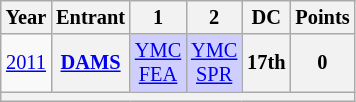<table class="wikitable" style="text-align:center; font-size:85%">
<tr>
<th>Year</th>
<th>Entrant</th>
<th>1</th>
<th>2</th>
<th>DC</th>
<th>Points</th>
</tr>
<tr>
<td><a href='#'>2011</a></td>
<th nowrap><a href='#'>DAMS</a></th>
<td style="background:#CFCFFF;"><a href='#'>YMC<br>FEA</a><br></td>
<td style="background:#CFCFFF;"><a href='#'>YMC<br>SPR</a><br></td>
<th>17th</th>
<th>0</th>
</tr>
<tr>
<th colspan="6"></th>
</tr>
</table>
